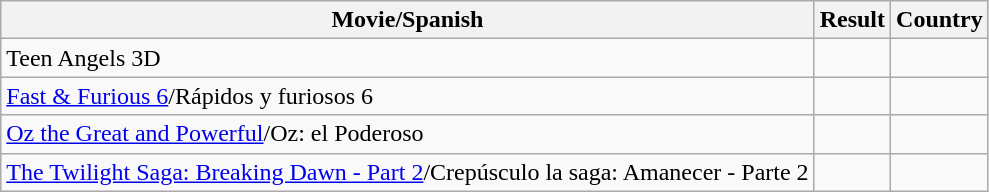<table class="wikitable">
<tr>
<th>Movie/Spanish</th>
<th>Result</th>
<th>Country</th>
</tr>
<tr>
<td>Teen Angels 3D</td>
<td></td>
<td></td>
</tr>
<tr>
<td><a href='#'>Fast & Furious 6</a>/Rápidos y furiosos 6</td>
<td></td>
<td> <small> </small><small>  </small></td>
</tr>
<tr>
<td><a href='#'>Oz the Great and Powerful</a>/Oz: el Poderoso</td>
<td></td>
<td></td>
</tr>
<tr>
<td><a href='#'>The Twilight Saga: Breaking Dawn - Part 2</a>/Crepúsculo la saga: Amanecer - Parte 2</td>
<td></td>
<td></td>
</tr>
</table>
